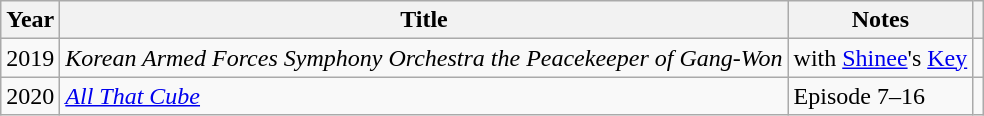<table class="wikitable plainrowheaders sortable">
<tr>
<th scope="col">Year</th>
<th scope="col">Title</th>
<th scope="col">Notes</th>
<th scope="col" class="unsortable"></th>
</tr>
<tr>
<td>2019</td>
<td><em>Korean Armed Forces Symphony Orchestra the Peacekeeper of Gang-Won</em></td>
<td>with <a href='#'>Shinee</a>'s <a href='#'>Key</a></td>
<td></td>
</tr>
<tr>
<td>2020</td>
<td><em><a href='#'>All That Cube</a></em></td>
<td>Episode 7–16</td>
<td></td>
</tr>
</table>
